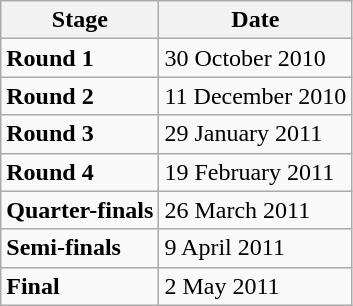<table class="wikitable">
<tr>
<th><strong>Stage</strong></th>
<th><strong>Date</strong></th>
</tr>
<tr>
<td><strong>Round 1</strong></td>
<td>30 October 2010</td>
</tr>
<tr>
<td><strong>Round 2</strong></td>
<td>11 December 2010</td>
</tr>
<tr>
<td><strong>Round 3</strong></td>
<td>29 January 2011</td>
</tr>
<tr>
<td><strong>Round 4</strong></td>
<td>19 February 2011</td>
</tr>
<tr>
<td><strong>Quarter-finals</strong></td>
<td>26 March 2011</td>
</tr>
<tr>
<td><strong>Semi-finals</strong></td>
<td>9 April 2011</td>
</tr>
<tr>
<td><strong>Final</strong></td>
<td>2 May 2011</td>
</tr>
</table>
